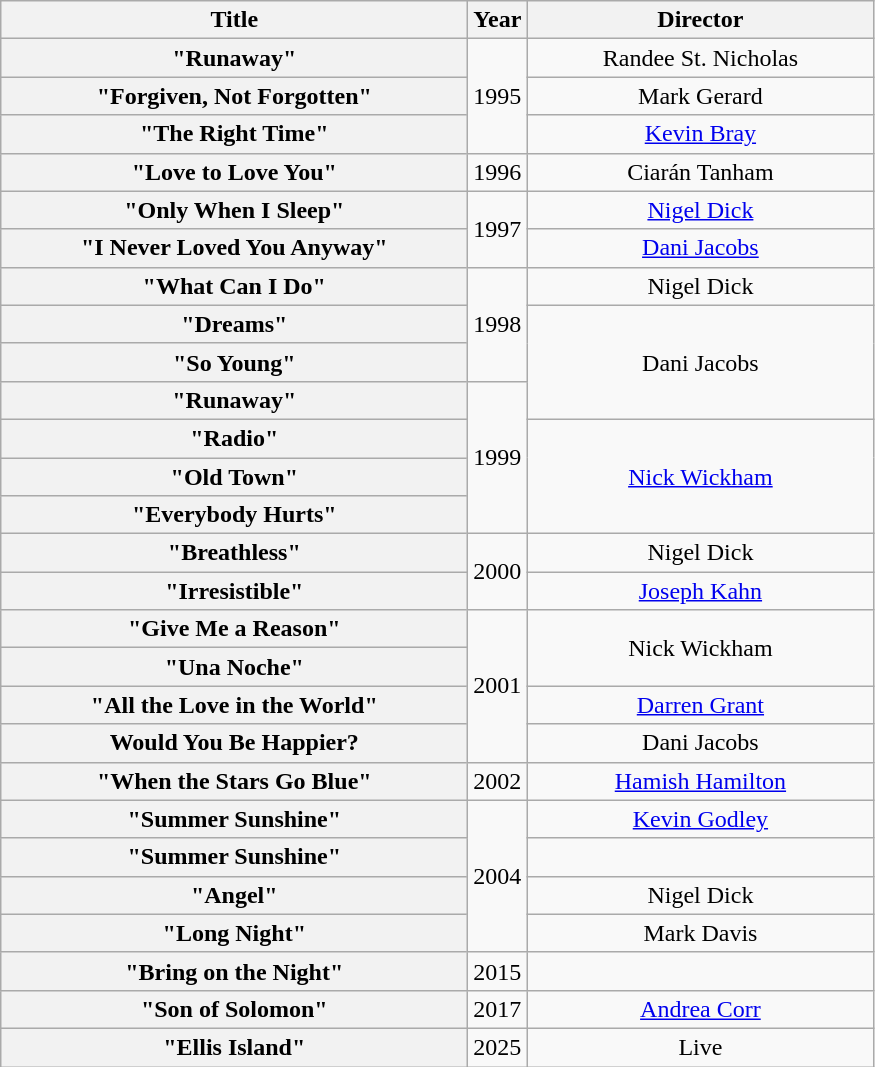<table class="wikitable plainrowheaders" style="text-align:center;" border="1">
<tr>
<th scope="col" style="width:19em;">Title</th>
<th scope="col">Year</th>
<th scope="col" style="width:14em;">Director</th>
</tr>
<tr>
<th scope="row">"Runaway"</th>
<td rowspan="3">1995</td>
<td>Randee St. Nicholas</td>
</tr>
<tr>
<th scope="row">"Forgiven, Not Forgotten"</th>
<td>Mark Gerard</td>
</tr>
<tr>
<th scope="row">"The Right Time"</th>
<td><a href='#'>Kevin Bray</a></td>
</tr>
<tr>
<th scope="row">"Love to Love You"</th>
<td>1996</td>
<td>Ciarán Tanham</td>
</tr>
<tr>
<th scope="row">"Only When I Sleep"</th>
<td rowspan="2">1997</td>
<td><a href='#'>Nigel Dick</a></td>
</tr>
<tr>
<th scope="row">"I Never Loved You Anyway"</th>
<td><a href='#'>Dani Jacobs</a></td>
</tr>
<tr>
<th scope="row">"What Can I Do" </th>
<td rowspan="3">1998</td>
<td>Nigel Dick</td>
</tr>
<tr>
<th scope="row">"Dreams"</th>
<td rowspan="3">Dani Jacobs</td>
</tr>
<tr>
<th scope="row">"So Young" </th>
</tr>
<tr>
<th scope="row">"Runaway" </th>
<td rowspan="4">1999</td>
</tr>
<tr>
<th scope="row">"Radio" </th>
<td rowspan="3"><a href='#'>Nick Wickham</a></td>
</tr>
<tr>
<th scope="row">"Old Town" </th>
</tr>
<tr>
<th scope="row">"Everybody Hurts" </th>
</tr>
<tr>
<th scope="row">"Breathless"</th>
<td rowspan="2">2000</td>
<td>Nigel Dick</td>
</tr>
<tr>
<th scope="row">"Irresistible"</th>
<td><a href='#'>Joseph Kahn</a></td>
</tr>
<tr>
<th scope="row">"Give Me a Reason"</th>
<td rowspan="4">2001</td>
<td rowspan="2">Nick Wickham</td>
</tr>
<tr>
<th scope="row">"Una Noche" </th>
</tr>
<tr>
<th scope="row">"All the Love in the World"</th>
<td><a href='#'>Darren Grant</a></td>
</tr>
<tr>
<th scope="row">Would You Be Happier?</th>
<td>Dani Jacobs</td>
</tr>
<tr>
<th scope="row">"When the Stars Go Blue" </th>
<td>2002</td>
<td><a href='#'>Hamish Hamilton</a></td>
</tr>
<tr>
<th scope="row">"Summer Sunshine"</th>
<td rowspan="4">2004</td>
<td><a href='#'>Kevin Godley</a></td>
</tr>
<tr>
<th scope="row">"Summer Sunshine" </th>
<td></td>
</tr>
<tr>
<th scope="row">"Angel"</th>
<td>Nigel Dick</td>
</tr>
<tr>
<th scope="row">"Long Night"</th>
<td>Mark Davis</td>
</tr>
<tr>
<th scope="row">"Bring on the Night"</th>
<td>2015</td>
<td></td>
</tr>
<tr>
<th scope="row">"Son of Solomon"</th>
<td>2017</td>
<td><a href='#'>Andrea Corr</a></td>
</tr>
<tr>
<th scope="row">"Ellis Island"</th>
<td>2025</td>
<td>Live</td>
</tr>
</table>
